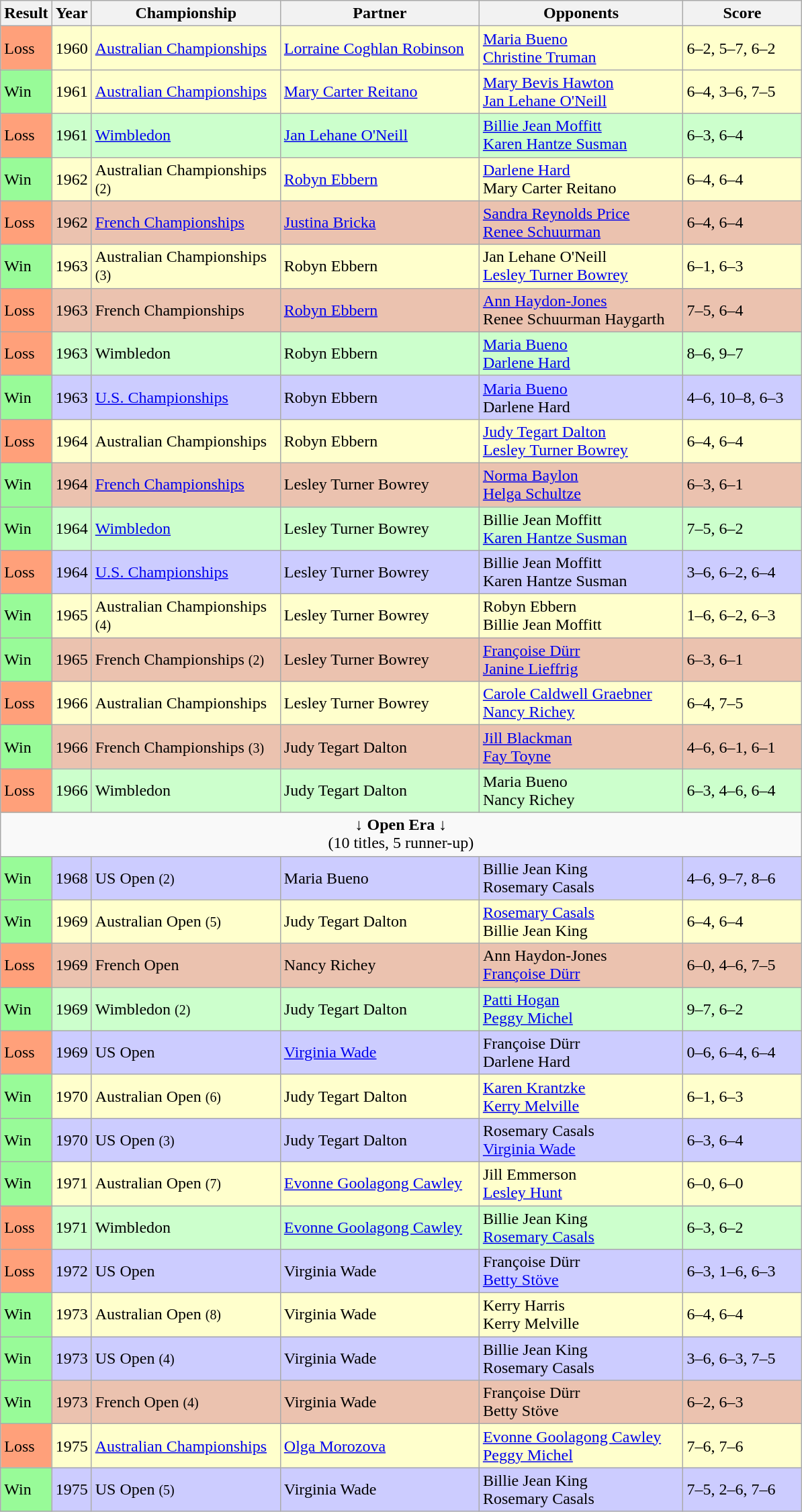<table class="sortable wikitable">
<tr>
<th>Result</th>
<th>Year</th>
<th width=180>Championship</th>
<th width=190>Partner</th>
<th width=195>Opponents</th>
<th width=110>Score</th>
</tr>
<tr style=background:#ffffcc>
<td style=background:#ffa07a>Loss</td>
<td>1960</td>
<td><a href='#'>Australian Championships</a></td>
<td> <a href='#'>Lorraine Coghlan Robinson</a></td>
<td> <a href='#'>Maria Bueno</a><br> <a href='#'>Christine Truman</a></td>
<td>6–2, 5–7, 6–2</td>
</tr>
<tr style=background:#ffffcc>
<td style=background:#98fb98>Win</td>
<td>1961</td>
<td><a href='#'>Australian Championships</a></td>
<td> <a href='#'>Mary Carter Reitano</a></td>
<td> <a href='#'>Mary Bevis Hawton</a><br> <a href='#'>Jan Lehane O'Neill</a></td>
<td>6–4, 3–6, 7–5</td>
</tr>
<tr style=background:#ccffcc>
<td style=background:#ffa07a>Loss</td>
<td>1961</td>
<td><a href='#'>Wimbledon</a></td>
<td> <a href='#'>Jan Lehane O'Neill</a></td>
<td> <a href='#'>Billie Jean Moffitt</a><br> <a href='#'>Karen Hantze Susman</a></td>
<td>6–3, 6–4</td>
</tr>
<tr style=background:#ffffcc>
<td style=background:#98fb98>Win</td>
<td>1962</td>
<td>Australian Championships <small> (2)</small></td>
<td> <a href='#'>Robyn Ebbern</a></td>
<td> <a href='#'>Darlene Hard</a><br> Mary Carter Reitano</td>
<td>6–4, 6–4</td>
</tr>
<tr style=background:#ebc2af>
<td style=background:#ffa07a>Loss</td>
<td>1962</td>
<td><a href='#'>French Championships</a></td>
<td> <a href='#'>Justina Bricka</a></td>
<td> <a href='#'>Sandra Reynolds Price</a><br>  <a href='#'>Renee Schuurman</a></td>
<td>6–4, 6–4</td>
</tr>
<tr style=background:#ffffcc>
<td style=background:#98fb98>Win</td>
<td>1963</td>
<td>Australian Championships <small> (3)</small></td>
<td> Robyn Ebbern</td>
<td> Jan Lehane O'Neill<br> <a href='#'>Lesley Turner Bowrey</a></td>
<td>6–1, 6–3</td>
</tr>
<tr style=background:#ebc2af>
<td style=background:#ffa07a>Loss</td>
<td>1963</td>
<td>French Championships</td>
<td> <a href='#'>Robyn Ebbern</a></td>
<td> <a href='#'>Ann Haydon-Jones</a><br>  Renee Schuurman Haygarth</td>
<td>7–5, 6–4</td>
</tr>
<tr style=background:#ccffcc>
<td style=background:#ffa07a>Loss</td>
<td>1963</td>
<td>Wimbledon</td>
<td> Robyn Ebbern</td>
<td> <a href='#'>Maria Bueno</a><br> <a href='#'>Darlene Hard</a></td>
<td>8–6, 9–7</td>
</tr>
<tr style=background:#ccccff>
<td style=background:#98fb98>Win</td>
<td>1963</td>
<td><a href='#'>U.S. Championships</a></td>
<td> Robyn Ebbern</td>
<td> <a href='#'>Maria Bueno</a><br>  Darlene Hard</td>
<td>4–6, 10–8, 6–3</td>
</tr>
<tr style=background:#ffffcc>
<td style=background:#ffa07a>Loss</td>
<td>1964</td>
<td>Australian Championships</td>
<td> Robyn Ebbern</td>
<td> <a href='#'>Judy Tegart Dalton</a><br> <a href='#'>Lesley Turner Bowrey</a></td>
<td>6–4, 6–4</td>
</tr>
<tr style=background:#ebc2af>
<td style=background:#98fb98>Win</td>
<td>1964</td>
<td><a href='#'>French Championships</a></td>
<td> Lesley Turner Bowrey</td>
<td> <a href='#'>Norma Baylon</a><br>  <a href='#'>Helga Schultze</a></td>
<td>6–3, 6–1</td>
</tr>
<tr style=background:#ccffcc>
<td style=background:#98fb98>Win</td>
<td>1964</td>
<td><a href='#'>Wimbledon</a></td>
<td> Lesley Turner Bowrey</td>
<td> Billie Jean Moffitt<br> <a href='#'>Karen Hantze Susman</a></td>
<td>7–5, 6–2</td>
</tr>
<tr style=background:#ccccff>
<td style=background:#ffa07a>Loss</td>
<td>1964</td>
<td><a href='#'>U.S. Championships</a></td>
<td> Lesley Turner Bowrey</td>
<td> Billie Jean Moffitt <br>  Karen Hantze Susman</td>
<td>3–6, 6–2, 6–4</td>
</tr>
<tr style=background:#ffffcc>
<td style=background:#98fb98>Win</td>
<td>1965</td>
<td>Australian Championships <small> (4)</small></td>
<td> Lesley Turner Bowrey</td>
<td> Robyn Ebbern<br> Billie Jean Moffitt</td>
<td>1–6, 6–2, 6–3</td>
</tr>
<tr style=background:#ebc2af>
<td style=background:#98fb98>Win</td>
<td>1965</td>
<td>French Championships <small> (2)</small></td>
<td> Lesley Turner Bowrey</td>
<td> <a href='#'>Françoise Dürr</a><br>  <a href='#'>Janine Lieffrig</a></td>
<td>6–3, 6–1</td>
</tr>
<tr style=background:#ffffcc>
<td style=background:#ffa07a>Loss</td>
<td>1966</td>
<td>Australian Championships</td>
<td> Lesley Turner Bowrey</td>
<td> <a href='#'>Carole Caldwell Graebner</a><br> <a href='#'>Nancy Richey</a></td>
<td>6–4, 7–5</td>
</tr>
<tr style=background:#ebc2af>
<td style=background:#98fb98>Win</td>
<td>1966</td>
<td>French Championships <small> (3)</small></td>
<td> Judy Tegart Dalton</td>
<td> <a href='#'>Jill Blackman</a><br>  <a href='#'>Fay Toyne</a></td>
<td>4–6, 6–1, 6–1</td>
</tr>
<tr style=background:#ccffcc>
<td style=background:#ffa07a>Loss</td>
<td>1966</td>
<td>Wimbledon</td>
<td> Judy Tegart Dalton</td>
<td> Maria Bueno<br> Nancy Richey</td>
<td>6–3, 4–6, 6–4</td>
</tr>
<tr>
<td align=center colspan=6><strong>↓ Open Era ↓</strong><br>(10 titles, 5 runner-up)</td>
</tr>
<tr style=background:#ccccff>
<td style=background:#98fb98>Win</td>
<td>1968</td>
<td>US Open <small> (2)</small></td>
<td> Maria Bueno</td>
<td> Billie Jean King<br>  Rosemary Casals</td>
<td>4–6, 9–7, 8–6</td>
</tr>
<tr style=background:#ffffcc>
<td style=background:#98fb98>Win</td>
<td>1969</td>
<td>Australian Open <small> (5)</small></td>
<td> Judy Tegart Dalton</td>
<td> <a href='#'>Rosemary Casals</a><br> Billie Jean King</td>
<td>6–4, 6–4</td>
</tr>
<tr style=background:#ebc2af>
<td style=background:#ffa07a>Loss</td>
<td>1969</td>
<td>French Open</td>
<td> Nancy Richey</td>
<td> Ann Haydon-Jones<br>  <a href='#'>Françoise Dürr</a></td>
<td>6–0, 4–6, 7–5</td>
</tr>
<tr style=background:#ccffcc>
<td style=background:#98fb98>Win</td>
<td>1969</td>
<td>Wimbledon <small> (2)</small></td>
<td> Judy Tegart Dalton</td>
<td> <a href='#'>Patti Hogan</a><br> <a href='#'>Peggy Michel</a></td>
<td>9–7, 6–2</td>
</tr>
<tr style=background:#ccccff>
<td style=background:#ffa07a>Loss</td>
<td>1969</td>
<td>US Open</td>
<td> <a href='#'>Virginia Wade</a></td>
<td> Françoise Dürr <br>  Darlene Hard</td>
<td>0–6, 6–4, 6–4</td>
</tr>
<tr style=background:#ffffcc>
<td style=background:#98fb98>Win</td>
<td>1970</td>
<td>Australian Open <small> (6)</small></td>
<td> Judy Tegart Dalton</td>
<td> <a href='#'>Karen Krantzke</a><br> <a href='#'>Kerry Melville</a></td>
<td>6–1, 6–3</td>
</tr>
<tr style=background:#ccccff>
<td style=background:#98fb98>Win</td>
<td>1970</td>
<td>US Open <small> (3)</small></td>
<td> Judy Tegart Dalton</td>
<td> Rosemary Casals <br>  <a href='#'>Virginia Wade</a></td>
<td>6–3, 6–4</td>
</tr>
<tr style=background:#ffffcc>
<td style=background:#98fb98>Win</td>
<td>1971</td>
<td>Australian Open <small> (7)</small></td>
<td> <a href='#'>Evonne Goolagong Cawley</a></td>
<td> Jill Emmerson<br> <a href='#'>Lesley Hunt</a></td>
<td>6–0, 6–0</td>
</tr>
<tr style=background:#ccffcc>
<td style=background:#ffa07a>Loss</td>
<td>1971</td>
<td>Wimbledon</td>
<td> <a href='#'>Evonne Goolagong Cawley</a></td>
<td> Billie Jean King<br> <a href='#'>Rosemary Casals</a></td>
<td>6–3, 6–2</td>
</tr>
<tr style=background:#ccccff>
<td style=background:#ffa07a>Loss</td>
<td>1972</td>
<td>US Open</td>
<td> Virginia Wade</td>
<td> Françoise Dürr <br>  <a href='#'>Betty Stöve</a></td>
<td>6–3, 1–6, 6–3</td>
</tr>
<tr style=background:#ffffcc>
<td style=background:#98fb98>Win</td>
<td>1973</td>
<td>Australian Open <small> (8)</small></td>
<td> Virginia Wade</td>
<td> Kerry Harris<br> Kerry Melville</td>
<td>6–4, 6–4</td>
</tr>
<tr style=background:#ccccff>
<td style=background:#98fb98>Win</td>
<td>1973</td>
<td>US Open <small> (4)</small></td>
<td> Virginia Wade</td>
<td> Billie Jean King <br>  Rosemary Casals</td>
<td>3–6, 6–3, 7–5</td>
</tr>
<tr style=background:#ebc2af>
<td style=background:#98fb98>Win</td>
<td>1973</td>
<td>French Open <small> (4)</small></td>
<td> Virginia Wade</td>
<td> Françoise Dürr<br>  Betty Stöve</td>
<td>6–2, 6–3</td>
</tr>
<tr style=background:#ffffcc>
<td style=background:#ffa07a>Loss</td>
<td>1975</td>
<td><a href='#'>Australian Championships</a></td>
<td> <a href='#'>Olga Morozova</a></td>
<td> <a href='#'>Evonne Goolagong Cawley</a><br> <a href='#'>Peggy Michel</a></td>
<td>7–6, 7–6</td>
</tr>
<tr style=background:#ccccff>
<td style=background:#98fb98>Win</td>
<td>1975</td>
<td>US Open <small> (5)</small></td>
<td> Virginia Wade</td>
<td> Billie Jean King <br>  Rosemary Casals</td>
<td>7–5, 2–6, 7–6</td>
</tr>
</table>
